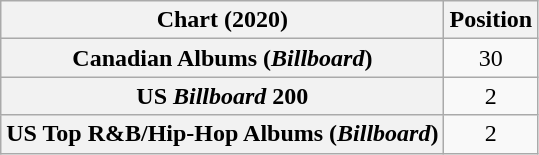<table class="wikitable sortable plainrowheaders" style="text-align:center">
<tr>
<th scope="col">Chart (2020)</th>
<th scope="col">Position</th>
</tr>
<tr>
<th scope="row">Canadian Albums (<em>Billboard</em>)</th>
<td>30</td>
</tr>
<tr>
<th scope="row">US <em>Billboard</em> 200</th>
<td>2</td>
</tr>
<tr>
<th scope="row">US Top R&B/Hip-Hop Albums (<em>Billboard</em>)</th>
<td>2</td>
</tr>
</table>
